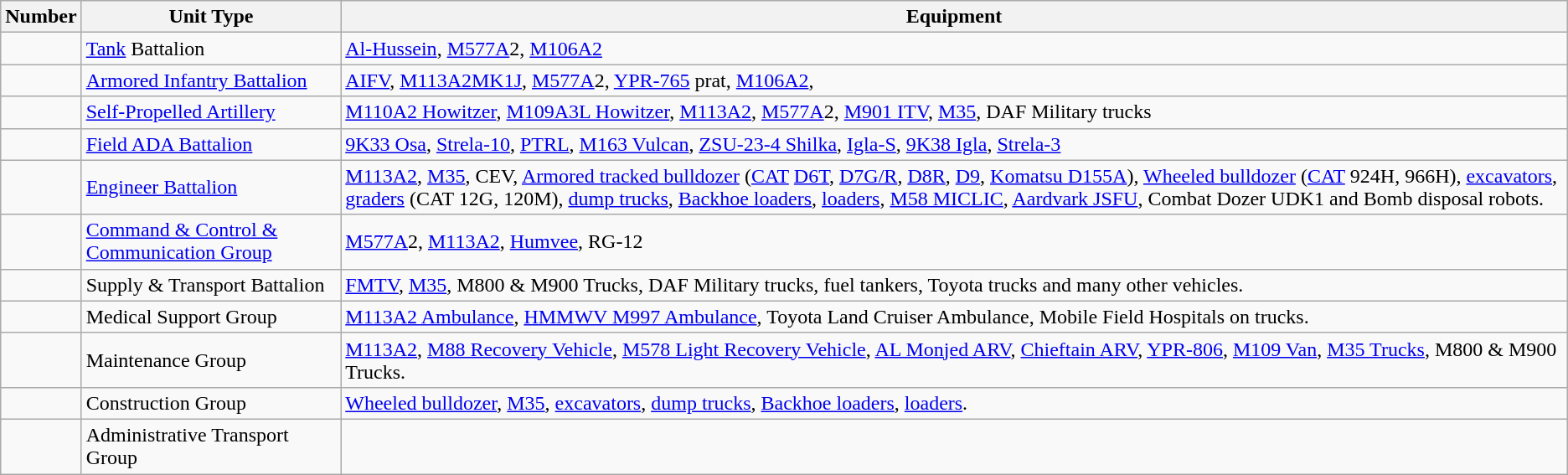<table class="wikitable">
<tr>
<th>Number</th>
<th>Unit Type</th>
<th>Equipment</th>
</tr>
<tr>
<td></td>
<td><a href='#'>Tank</a> Battalion</td>
<td><a href='#'>Al-Hussein</a>, <a href='#'>M577A</a>2, <a href='#'>M106A2</a></td>
</tr>
<tr>
<td></td>
<td><a href='#'>Armored Infantry Battalion</a></td>
<td><a href='#'>AIFV</a>, <a href='#'>M113A2MK1J</a>, <a href='#'>M577A</a>2, <a href='#'>YPR-765</a> prat, <a href='#'>M106A2</a>,</td>
</tr>
<tr>
<td></td>
<td><a href='#'>Self-Propelled Artillery</a></td>
<td><a href='#'>M110A2 Howitzer</a>, <a href='#'>M109A3L Howitzer</a>, <a href='#'>M113A2</a>, <a href='#'>M577A</a>2, <a href='#'>M901 ITV</a>, <a href='#'>M35</a>, DAF Military trucks</td>
</tr>
<tr>
<td></td>
<td><a href='#'>Field ADA Battalion</a></td>
<td><a href='#'>9K33 Osa</a>, <a href='#'>Strela-10</a>, <a href='#'>PTRL</a>, <a href='#'>M163 Vulcan</a>, <a href='#'>ZSU-23-4 Shilka</a>, <a href='#'>Igla-S</a>, <a href='#'>9K38 Igla</a>, <a href='#'>Strela-3</a></td>
</tr>
<tr>
<td></td>
<td><a href='#'>Engineer Battalion</a></td>
<td><a href='#'>M113A2</a>, <a href='#'>M35</a>, CEV, <a href='#'>Armored tracked bulldozer</a> (<a href='#'>CAT</a> <a href='#'>D6T</a>, <a href='#'>D7G/R</a>, <a href='#'>D8R</a>, <a href='#'>D9</a>, <a href='#'>Komatsu D155A</a>), <a href='#'>Wheeled bulldozer</a> (<a href='#'>CAT</a> 924H, 966H), <a href='#'>excavators</a>, <a href='#'>graders</a> (CAT 12G, 120M), <a href='#'>dump trucks</a>, <a href='#'>Backhoe loaders</a>, <a href='#'>loaders</a>, <a href='#'>M58 MICLIC</a>, <a href='#'>Aardvark JSFU</a>, Combat Dozer UDK1 and Bomb disposal robots.</td>
</tr>
<tr>
<td></td>
<td><a href='#'>Command & Control & Communication Group</a></td>
<td><a href='#'>M577A</a>2, <a href='#'>M113A2</a>, <a href='#'>Humvee</a>, RG-12</td>
</tr>
<tr>
<td></td>
<td>Supply & Transport Battalion</td>
<td><a href='#'>FMTV</a>, <a href='#'>M35</a>, M800 & M900 Trucks, DAF Military trucks, fuel tankers, Toyota trucks and many other vehicles.</td>
</tr>
<tr>
<td></td>
<td>Medical Support Group</td>
<td><a href='#'>M113A2 Ambulance</a>, <a href='#'>HMMWV M997 Ambulance</a>, Toyota Land Cruiser Ambulance, Mobile Field Hospitals on trucks.</td>
</tr>
<tr>
<td></td>
<td>Maintenance Group</td>
<td><a href='#'>M113A2</a>, <a href='#'>M88 Recovery Vehicle</a>, <a href='#'>M578 Light Recovery Vehicle</a>, <a href='#'>AL Monjed ARV</a>, <a href='#'>Chieftain ARV</a>, <a href='#'>YPR-806</a>, <a href='#'>M109 Van</a>, <a href='#'>M35 Trucks</a>, M800 & M900 Trucks.</td>
</tr>
<tr>
<td></td>
<td>Construction Group</td>
<td><a href='#'>Wheeled bulldozer</a>, <a href='#'>M35</a>, <a href='#'>excavators</a>, <a href='#'>dump trucks</a>, <a href='#'>Backhoe loaders</a>, <a href='#'>loaders</a>.</td>
</tr>
<tr>
<td></td>
<td>Administrative Transport Group</td>
<td></td>
</tr>
</table>
